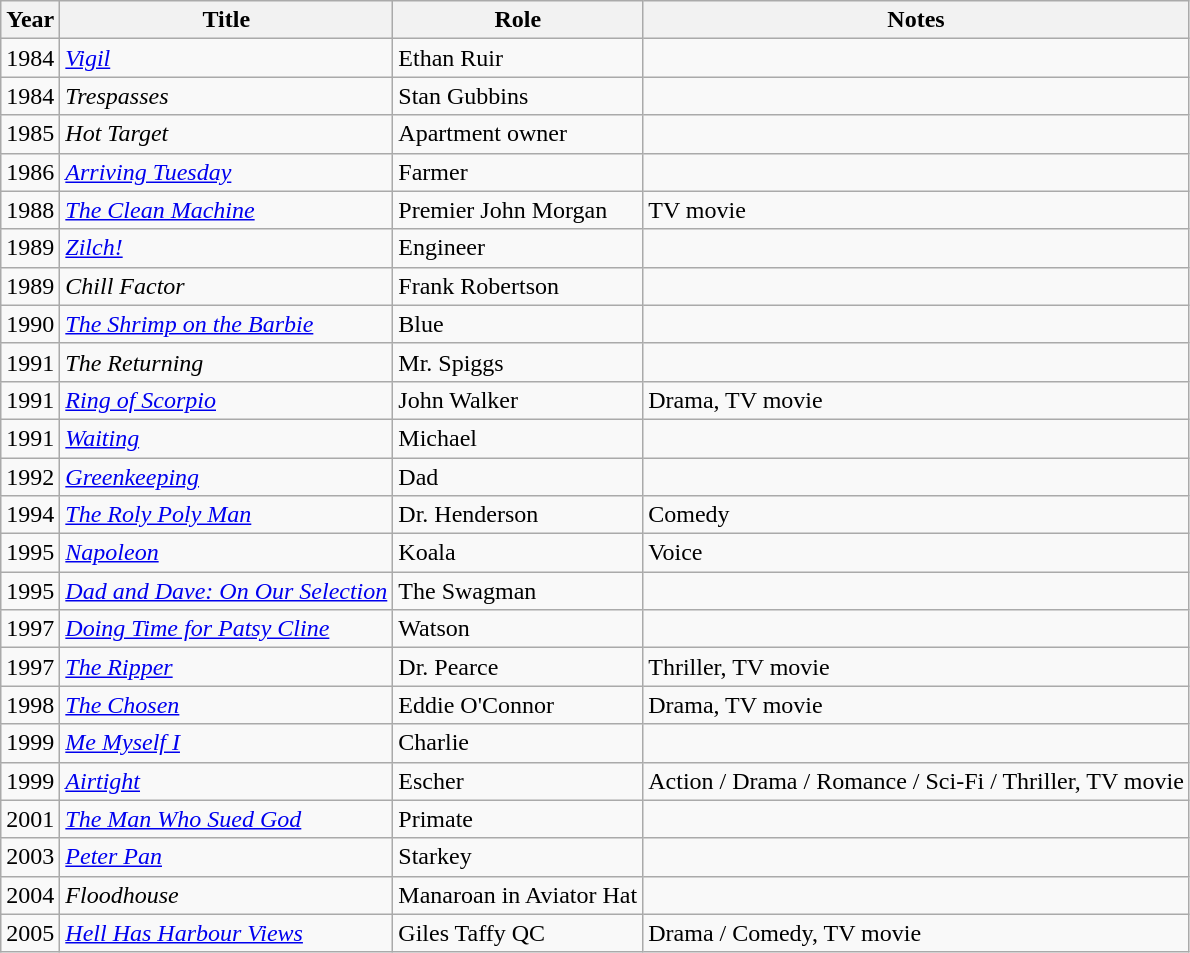<table class="wikitable sortable">
<tr>
<th>Year</th>
<th>Title</th>
<th>Role</th>
<th class="unsortable">Notes</th>
</tr>
<tr>
<td>1984</td>
<td><em><a href='#'>Vigil</a></em></td>
<td>Ethan Ruir</td>
<td></td>
</tr>
<tr>
<td>1984</td>
<td><em>Trespasses</em></td>
<td>Stan Gubbins</td>
<td></td>
</tr>
<tr>
<td>1985</td>
<td><em>Hot Target</em></td>
<td>Apartment owner</td>
<td></td>
</tr>
<tr>
<td>1986</td>
<td><em><a href='#'>Arriving Tuesday</a></em></td>
<td>Farmer</td>
<td></td>
</tr>
<tr>
<td>1988</td>
<td><em><a href='#'>The Clean Machine</a></em></td>
<td>Premier John Morgan</td>
<td>TV movie</td>
</tr>
<tr>
<td>1989</td>
<td><em><a href='#'>Zilch!</a></em></td>
<td>Engineer</td>
<td></td>
</tr>
<tr>
<td>1989</td>
<td><em>Chill Factor</em></td>
<td>Frank Robertson</td>
<td></td>
</tr>
<tr>
<td>1990</td>
<td><em><a href='#'>The Shrimp on the Barbie</a></em></td>
<td>Blue</td>
<td></td>
</tr>
<tr>
<td>1991</td>
<td><em>The Returning</em></td>
<td>Mr. Spiggs</td>
<td></td>
</tr>
<tr>
<td>1991</td>
<td><em><a href='#'>Ring of Scorpio</a></em></td>
<td>John Walker</td>
<td>Drama, TV movie</td>
</tr>
<tr>
<td>1991</td>
<td><em><a href='#'>Waiting</a></em></td>
<td>Michael</td>
<td></td>
</tr>
<tr>
<td>1992</td>
<td><em><a href='#'>Greenkeeping</a></em></td>
<td>Dad</td>
<td></td>
</tr>
<tr>
<td>1994</td>
<td><em><a href='#'>The Roly Poly Man</a></em></td>
<td>Dr. Henderson</td>
<td>Comedy</td>
</tr>
<tr>
<td>1995</td>
<td><em><a href='#'>Napoleon</a></em></td>
<td>Koala</td>
<td>Voice</td>
</tr>
<tr>
<td>1995</td>
<td><em><a href='#'>Dad and Dave: On Our Selection</a></em></td>
<td>The Swagman</td>
<td></td>
</tr>
<tr>
<td>1997</td>
<td><em><a href='#'>Doing Time for Patsy Cline</a></em></td>
<td>Watson</td>
<td></td>
</tr>
<tr>
<td>1997</td>
<td><em><a href='#'>The Ripper</a></em></td>
<td>Dr. Pearce</td>
<td>Thriller, TV movie</td>
</tr>
<tr>
<td>1998</td>
<td><em><a href='#'>The Chosen</a></em></td>
<td>Eddie O'Connor</td>
<td>Drama, TV movie</td>
</tr>
<tr>
<td>1999</td>
<td><em><a href='#'>Me Myself I</a></em></td>
<td>Charlie</td>
<td></td>
</tr>
<tr>
<td>1999</td>
<td><em><a href='#'>Airtight</a></em></td>
<td>Escher</td>
<td>Action / Drama / Romance / Sci-Fi / Thriller, TV movie</td>
</tr>
<tr>
<td>2001</td>
<td><em><a href='#'>The Man Who Sued God</a></em></td>
<td>Primate</td>
<td></td>
</tr>
<tr>
<td>2003</td>
<td><em><a href='#'>Peter Pan</a></em></td>
<td>Starkey</td>
<td></td>
</tr>
<tr>
<td>2004</td>
<td><em>Floodhouse</em></td>
<td>Manaroan in Aviator Hat</td>
<td></td>
</tr>
<tr>
<td>2005</td>
<td><em><a href='#'>Hell Has Harbour Views</a></em></td>
<td>Giles Taffy QC</td>
<td>Drama / Comedy, TV movie</td>
</tr>
</table>
